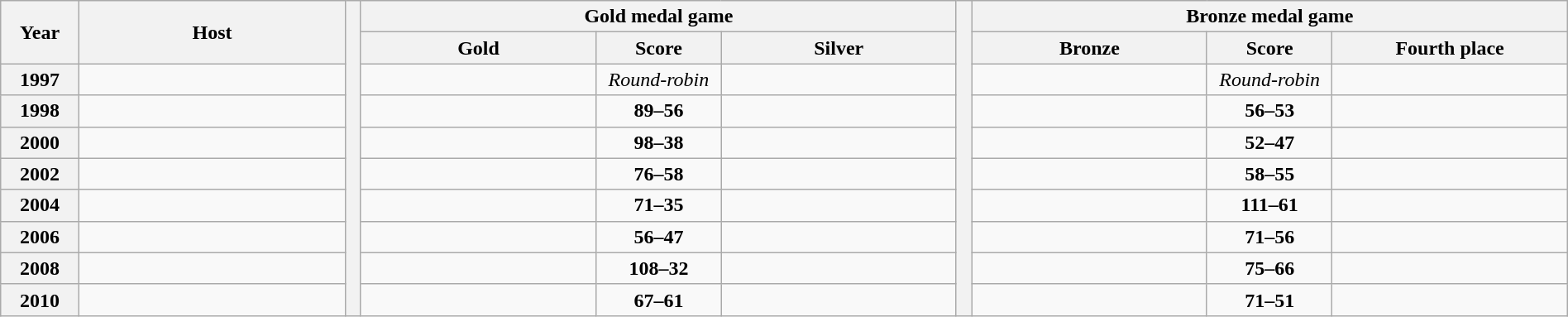<table class=wikitable style="text-align:center; width:100%">
<tr>
<th rowspan=2 width=5%>Year</th>
<th rowspan=2 width=17%>Host</th>
<th rowspan=10 width=1%></th>
<th colspan=3>Gold medal game</th>
<th rowspan=10 width=1%></th>
<th colspan=3>Bronze medal game</th>
</tr>
<tr>
<th width=15%>Gold</th>
<th width=8%>Score</th>
<th width=15%>Silver</th>
<th width=15%>Bronze</th>
<th width=8%>Score</th>
<th width=15%>Fourth place</th>
</tr>
<tr>
<th>1997</th>
<td></td>
<td><strong></strong></td>
<td><em>Round-robin</em></td>
<td></td>
<td></td>
<td><em>Round-robin</em></td>
<td></td>
</tr>
<tr>
<th>1998</th>
<td></td>
<td><strong></strong></td>
<td><strong>89–56</strong></td>
<td></td>
<td></td>
<td><strong>56–53</strong></td>
<td></td>
</tr>
<tr>
<th>2000</th>
<td></td>
<td><strong></strong></td>
<td><strong>98–38</strong></td>
<td></td>
<td></td>
<td><strong>52–47</strong></td>
<td></td>
</tr>
<tr>
<th>2002</th>
<td></td>
<td><strong></strong></td>
<td><strong>76–58</strong></td>
<td></td>
<td></td>
<td><strong>58–55</strong></td>
<td></td>
</tr>
<tr>
<th>2004</th>
<td></td>
<td><strong></strong></td>
<td><strong>71–35</strong></td>
<td></td>
<td></td>
<td><strong>111–61</strong></td>
<td></td>
</tr>
<tr>
<th>2006</th>
<td></td>
<td><strong></strong></td>
<td><strong>56–47</strong></td>
<td></td>
<td></td>
<td><strong>71–56</strong></td>
<td></td>
</tr>
<tr>
<th>2008</th>
<td></td>
<td><strong></strong></td>
<td><strong>108–32</strong></td>
<td></td>
<td></td>
<td><strong>75–66</strong></td>
<td></td>
</tr>
<tr>
<th>2010</th>
<td></td>
<td><strong></strong></td>
<td><strong>67–61</strong></td>
<td></td>
<td></td>
<td><strong>71–51</strong></td>
<td></td>
</tr>
</table>
